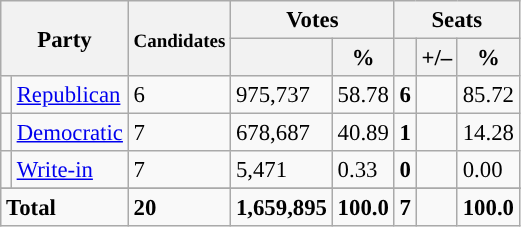<table class="wikitable" style="font-size: 95%;">
<tr>
<th colspan="2" rowspan="2">Party</th>
<th rowspan="2"><small>Candi</small><small>dates</small></th>
<th colspan="2">Votes</th>
<th colspan="3">Seats</th>
</tr>
<tr>
<th></th>
<th>%</th>
<th></th>
<th>+/–</th>
<th>%</th>
</tr>
<tr>
<td style="background:"></td>
<td align="left"><a href='#'>Republican</a></td>
<td>6</td>
<td>975,737</td>
<td>58.78</td>
<td><strong>6</strong></td>
<td></td>
<td>85.72</td>
</tr>
<tr>
<td style="background:"></td>
<td align="left"><a href='#'>Democratic</a></td>
<td>7</td>
<td>678,687</td>
<td>40.89</td>
<td><strong>1</strong></td>
<td></td>
<td>14.28</td>
</tr>
<tr>
<td style="background:"></td>
<td align="left"><a href='#'>Write-in</a></td>
<td>7</td>
<td>5,471</td>
<td>0.33</td>
<td><strong>0</strong></td>
<td></td>
<td>0.00</td>
</tr>
<tr>
</tr>
<tr style="font-weight:bold">
<td colspan="2" align="left">Total</td>
<td>20</td>
<td>1,659,895</td>
<td>100.0</td>
<td>7</td>
<td></td>
<td>100.0</td>
</tr>
</table>
